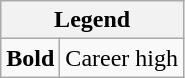<table class="wikitable mw-collapsible mw-collapsed">
<tr>
<th colspan="2">Legend</th>
</tr>
<tr>
<td><strong>Bold</strong></td>
<td>Career high</td>
</tr>
</table>
